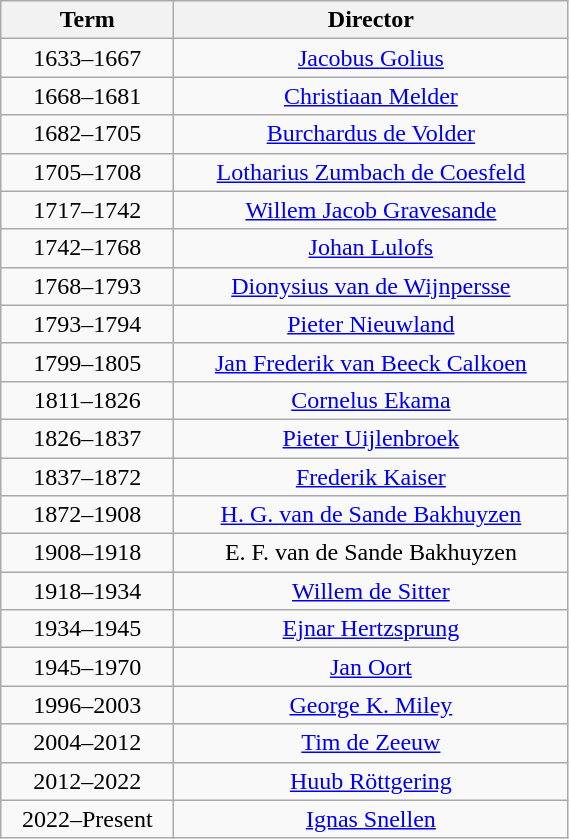<table class="wikitable" style="text-align:center; width:30%">
<tr>
<th>Term</th>
<th>Director</th>
</tr>
<tr>
<td>1633–1667</td>
<td><a href='#'>Jacobus Golius</a></td>
</tr>
<tr>
<td>1668–1681</td>
<td><a href='#'>Christiaan Melder</a></td>
</tr>
<tr>
<td>1682–1705</td>
<td><a href='#'>Burchardus de Volder</a></td>
</tr>
<tr>
<td>1705–1708</td>
<td><a href='#'>Lotharius Zumbach de Coesfeld</a></td>
</tr>
<tr>
<td>1717–1742</td>
<td><a href='#'>Willem Jacob Gravesande</a></td>
</tr>
<tr>
<td>1742–1768</td>
<td><a href='#'>Johan Lulofs</a></td>
</tr>
<tr>
<td>1768–1793</td>
<td><a href='#'>Dionysius van de Wijnpersse</a></td>
</tr>
<tr>
<td>1793–1794</td>
<td><a href='#'>Pieter Nieuwland</a></td>
</tr>
<tr>
<td>1799–1805</td>
<td><a href='#'>Jan Frederik van Beeck Calkoen</a></td>
</tr>
<tr>
<td>1811–1826</td>
<td><a href='#'>Cornelus Ekama</a></td>
</tr>
<tr>
<td>1826–1837</td>
<td><a href='#'>Pieter Uijlenbroek</a></td>
</tr>
<tr>
<td>1837–1872</td>
<td><a href='#'>Frederik Kaiser</a></td>
</tr>
<tr>
<td>1872–1908</td>
<td><a href='#'>H. G. van de Sande Bakhuyzen</a></td>
</tr>
<tr>
<td>1908–1918</td>
<td>E. F. van de Sande Bakhuyzen</td>
</tr>
<tr>
<td>1918–1934</td>
<td><a href='#'>Willem de Sitter</a></td>
</tr>
<tr>
<td>1934–1945</td>
<td><a href='#'>Ejnar Hertzsprung</a></td>
</tr>
<tr>
<td>1945–1970</td>
<td><a href='#'>Jan Oort</a></td>
</tr>
<tr>
<td>1996–2003</td>
<td><a href='#'>George K. Miley</a></td>
</tr>
<tr>
<td>2004–2012</td>
<td><a href='#'>Tim de Zeeuw</a></td>
</tr>
<tr>
<td>2012–2022</td>
<td><a href='#'>Huub Röttgering</a></td>
</tr>
<tr>
<td>2022–Present</td>
<td><a href='#'>Ignas Snellen</a></td>
</tr>
</table>
